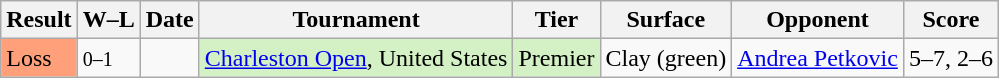<table class="sortable wikitable">
<tr>
<th>Result</th>
<th class="unsortable">W–L</th>
<th>Date</th>
<th>Tournament</th>
<th>Tier</th>
<th>Surface</th>
<th>Opponent</th>
<th class="unsortable">Score</th>
</tr>
<tr>
<td style="background:#ffa07a;">Loss</td>
<td><small>0–1</small></td>
<td><a href='#'></a></td>
<td style="background:#d4f1c5;"><a href='#'>Charleston Open</a>, United States</td>
<td style="background:#d4f1c5;">Premier</td>
<td>Clay (green)</td>
<td> <a href='#'>Andrea Petkovic</a></td>
<td>5–7, 2–6</td>
</tr>
</table>
